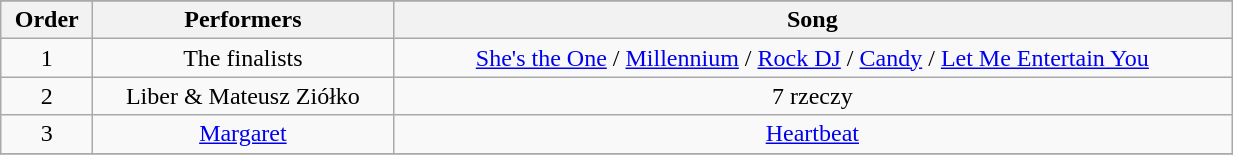<table class="wikitable" style="text-align:center; width:65%;">
<tr>
</tr>
<tr>
<th>Order</th>
<th>Performers</th>
<th>Song</th>
</tr>
<tr>
<td>1</td>
<td>The finalists</td>
<td><a href='#'>She's the One</a> / <a href='#'>Millennium</a> / <a href='#'>Rock DJ</a> / <a href='#'>Candy</a> / <a href='#'>Let Me Entertain You</a></td>
</tr>
<tr>
<td>2</td>
<td>Liber & Mateusz Ziółko</td>
<td>7 rzeczy</td>
</tr>
<tr>
<td>3</td>
<td><a href='#'>Margaret</a></td>
<td><a href='#'>Heartbeat</a></td>
</tr>
<tr>
</tr>
</table>
